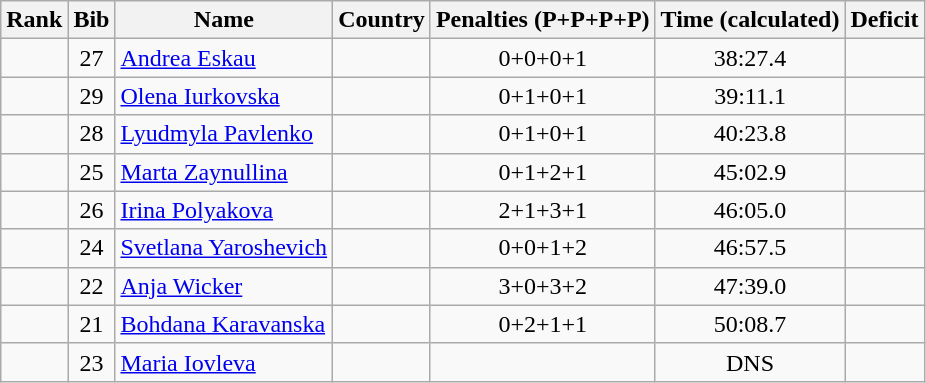<table class="wikitable sortable" style="text-align:center">
<tr>
<th>Rank</th>
<th>Bib</th>
<th>Name</th>
<th>Country</th>
<th>Penalties  (P+P+P+P)</th>
<th>Time (calculated)</th>
<th>Deficit</th>
</tr>
<tr>
<td></td>
<td>27</td>
<td align=left><a href='#'>Andrea Eskau</a></td>
<td align=left></td>
<td>0+0+0+1</td>
<td>38:27.4</td>
<td></td>
</tr>
<tr>
<td></td>
<td>29</td>
<td align=left><a href='#'>Olena Iurkovska</a></td>
<td align=left></td>
<td>0+1+0+1</td>
<td>39:11.1</td>
<td></td>
</tr>
<tr>
<td></td>
<td>28</td>
<td align=left><a href='#'>Lyudmyla Pavlenko</a></td>
<td align=left></td>
<td>0+1+0+1</td>
<td>40:23.8</td>
<td></td>
</tr>
<tr>
<td></td>
<td>25</td>
<td align=left><a href='#'>Marta Zaynullina</a></td>
<td align=left></td>
<td>0+1+2+1</td>
<td>45:02.9</td>
<td></td>
</tr>
<tr>
<td></td>
<td>26</td>
<td align=left><a href='#'>Irina Polyakova</a></td>
<td align=left></td>
<td>2+1+3+1</td>
<td>46:05.0</td>
<td></td>
</tr>
<tr>
<td></td>
<td>24</td>
<td align=left><a href='#'>Svetlana Yaroshevich</a></td>
<td align=left></td>
<td>0+0+1+2</td>
<td>46:57.5</td>
<td></td>
</tr>
<tr>
<td></td>
<td>22</td>
<td align=left><a href='#'>Anja Wicker</a></td>
<td align=left></td>
<td>3+0+3+2</td>
<td>47:39.0</td>
<td></td>
</tr>
<tr>
<td></td>
<td>21</td>
<td align=left><a href='#'>Bohdana Karavanska</a></td>
<td align=left></td>
<td>0+2+1+1</td>
<td>50:08.7</td>
<td></td>
</tr>
<tr>
<td></td>
<td>23</td>
<td align=left><a href='#'>Maria Iovleva</a></td>
<td align=left></td>
<td></td>
<td>DNS</td>
<td></td>
</tr>
</table>
